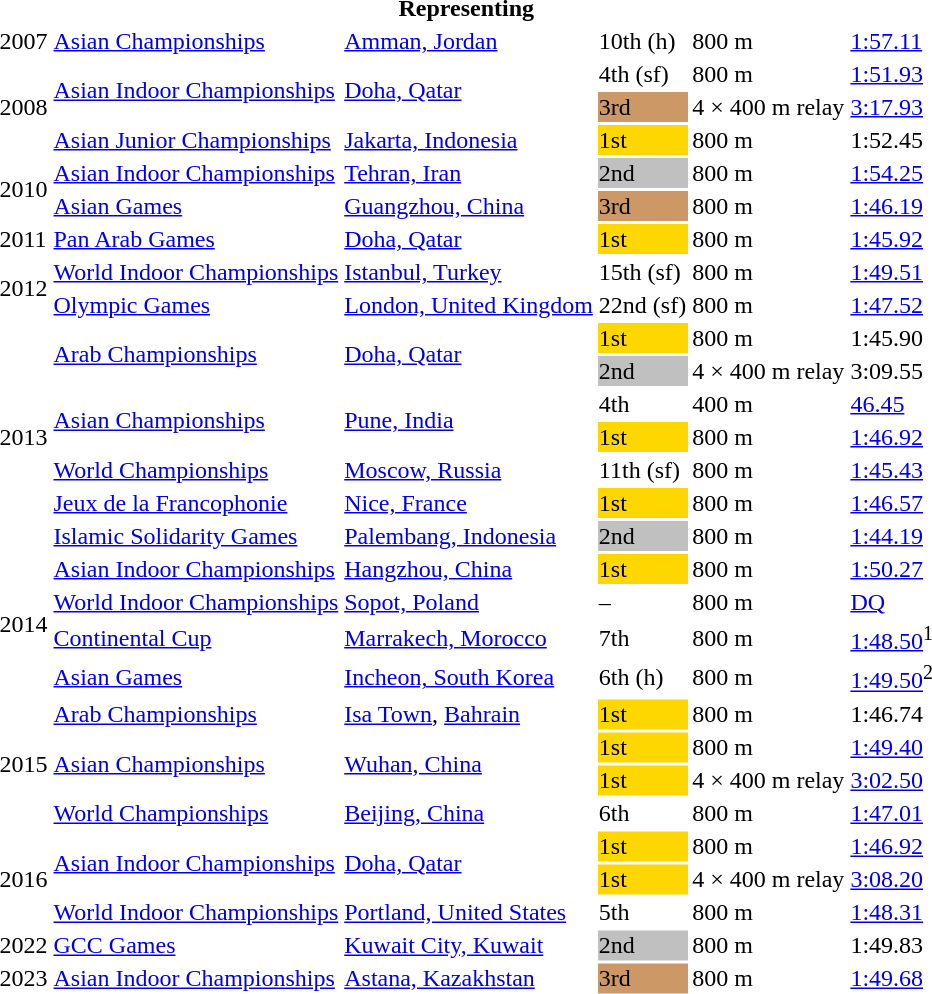<table>
<tr>
<th colspan="6">Representing </th>
</tr>
<tr>
<td>2007</td>
<td><a href='#'>Asian Championships</a></td>
<td><a href='#'>Amman, Jordan</a></td>
<td>10th (h)</td>
<td>800 m</td>
<td><a href='#'>1:57.11</a></td>
</tr>
<tr>
<td rowspan=3>2008</td>
<td rowspan=2><a href='#'>Asian Indoor Championships</a></td>
<td rowspan=2><a href='#'>Doha, Qatar</a></td>
<td>4th (sf)</td>
<td>800 m</td>
<td><a href='#'>1:51.93</a></td>
</tr>
<tr>
<td bgcolor=cc9966>3rd</td>
<td>4 × 400 m relay</td>
<td><a href='#'>3:17.93</a></td>
</tr>
<tr>
<td><a href='#'>Asian Junior Championships</a></td>
<td><a href='#'>Jakarta, Indonesia</a></td>
<td bgcolor=gold>1st</td>
<td>800 m</td>
<td>1:52.45</td>
</tr>
<tr>
<td rowspan=2>2010</td>
<td><a href='#'>Asian Indoor Championships</a></td>
<td><a href='#'>Tehran, Iran</a></td>
<td bgcolor=silver>2nd</td>
<td>800 m</td>
<td><a href='#'>1:54.25</a></td>
</tr>
<tr>
<td><a href='#'>Asian Games</a></td>
<td><a href='#'>Guangzhou, China</a></td>
<td bgcolor=cc9966>3rd</td>
<td>800 m</td>
<td><a href='#'>1:46.19</a></td>
</tr>
<tr>
<td>2011</td>
<td><a href='#'>Pan Arab Games</a></td>
<td><a href='#'>Doha, Qatar</a></td>
<td bgcolor=gold>1st</td>
<td>800 m</td>
<td><a href='#'>1:45.92</a></td>
</tr>
<tr>
<td rowspan=2>2012</td>
<td><a href='#'>World Indoor Championships</a></td>
<td><a href='#'>Istanbul, Turkey</a></td>
<td>15th (sf)</td>
<td>800 m</td>
<td><a href='#'>1:49.51</a></td>
</tr>
<tr>
<td><a href='#'>Olympic Games</a></td>
<td><a href='#'>London, United Kingdom</a></td>
<td>22nd (sf)</td>
<td>800 m</td>
<td><a href='#'>1:47.52</a></td>
</tr>
<tr>
<td rowspan=7>2013</td>
<td rowspan=2><a href='#'>Arab Championships</a></td>
<td rowspan=2><a href='#'>Doha, Qatar</a></td>
<td bgcolor=gold>1st</td>
<td>800 m</td>
<td>1:45.90</td>
</tr>
<tr>
<td bgcolor=silver>2nd</td>
<td>4 × 400 m relay</td>
<td>3:09.55</td>
</tr>
<tr>
<td rowspan=2><a href='#'>Asian Championships</a></td>
<td rowspan=2><a href='#'>Pune, India</a></td>
<td>4th</td>
<td>400 m</td>
<td><a href='#'>46.45</a></td>
</tr>
<tr>
<td bgcolor=gold>1st</td>
<td>800 m</td>
<td><a href='#'>1:46.92</a></td>
</tr>
<tr>
<td><a href='#'>World Championships</a></td>
<td><a href='#'>Moscow, Russia</a></td>
<td>11th (sf)</td>
<td>800 m</td>
<td><a href='#'>1:45.43</a></td>
</tr>
<tr>
<td><a href='#'>Jeux de la Francophonie</a></td>
<td><a href='#'>Nice, France</a></td>
<td bgcolor=gold>1st</td>
<td>800 m</td>
<td><a href='#'>1:46.57</a></td>
</tr>
<tr>
<td><a href='#'>Islamic Solidarity Games</a></td>
<td><a href='#'>Palembang, Indonesia</a></td>
<td bgcolor=silver>2nd</td>
<td>800 m</td>
<td><a href='#'>1:44.19</a></td>
</tr>
<tr>
<td rowspan=4>2014</td>
<td><a href='#'>Asian Indoor Championships</a></td>
<td><a href='#'>Hangzhou, China</a></td>
<td bgcolor=gold>1st</td>
<td>800 m</td>
<td><a href='#'>1:50.27</a></td>
</tr>
<tr>
<td><a href='#'>World Indoor Championships</a></td>
<td><a href='#'>Sopot, Poland</a></td>
<td>–</td>
<td>800 m</td>
<td><a href='#'>DQ</a></td>
</tr>
<tr>
<td><a href='#'>Continental Cup</a></td>
<td><a href='#'>Marrakech, Morocco</a></td>
<td>7th</td>
<td>800 m</td>
<td><a href='#'>1:48.50</a><sup>1</sup></td>
</tr>
<tr>
<td><a href='#'>Asian Games</a></td>
<td><a href='#'>Incheon, South Korea</a></td>
<td>6th (h)</td>
<td>800 m</td>
<td><a href='#'>1:49.50</a><sup>2</sup></td>
</tr>
<tr>
<td rowspan=4>2015</td>
<td><a href='#'>Arab Championships</a></td>
<td><a href='#'>Isa Town</a>, <a href='#'>Bahrain</a></td>
<td bgcolor=gold>1st</td>
<td>800 m</td>
<td>1:46.74</td>
</tr>
<tr>
<td rowspan=2><a href='#'>Asian Championships</a></td>
<td rowspan=2><a href='#'>Wuhan, China</a></td>
<td bgcolor=gold>1st</td>
<td>800 m</td>
<td><a href='#'>1:49.40</a></td>
</tr>
<tr>
<td bgcolor=gold>1st</td>
<td>4 × 400 m relay</td>
<td><a href='#'>3:02.50</a></td>
</tr>
<tr>
<td><a href='#'>World Championships</a></td>
<td><a href='#'>Beijing, China</a></td>
<td>6th</td>
<td>800 m</td>
<td><a href='#'>1:47.01</a></td>
</tr>
<tr>
<td rowspan=3>2016</td>
<td rowspan=2><a href='#'>Asian Indoor Championships</a></td>
<td rowspan=2><a href='#'>Doha, Qatar</a></td>
<td bgcolor=gold>1st</td>
<td>800 m</td>
<td><a href='#'>1:46.92</a></td>
</tr>
<tr>
<td bgcolor=gold>1st</td>
<td>4 × 400 m relay</td>
<td><a href='#'>3:08.20</a></td>
</tr>
<tr>
<td><a href='#'>World Indoor Championships</a></td>
<td><a href='#'>Portland, United States</a></td>
<td>5th</td>
<td>800 m</td>
<td><a href='#'>1:48.31</a></td>
</tr>
<tr>
<td>2022</td>
<td><a href='#'>GCC Games</a></td>
<td><a href='#'>Kuwait City, Kuwait</a></td>
<td bgcolor=silver>2nd</td>
<td>800 m</td>
<td>1:49.83</td>
</tr>
<tr>
<td>2023</td>
<td><a href='#'>Asian Indoor Championships</a></td>
<td><a href='#'>Astana, Kazakhstan</a></td>
<td bgcolor=cc9966>3rd</td>
<td>800 m</td>
<td><a href='#'>1:49.68</a></td>
</tr>
</table>
